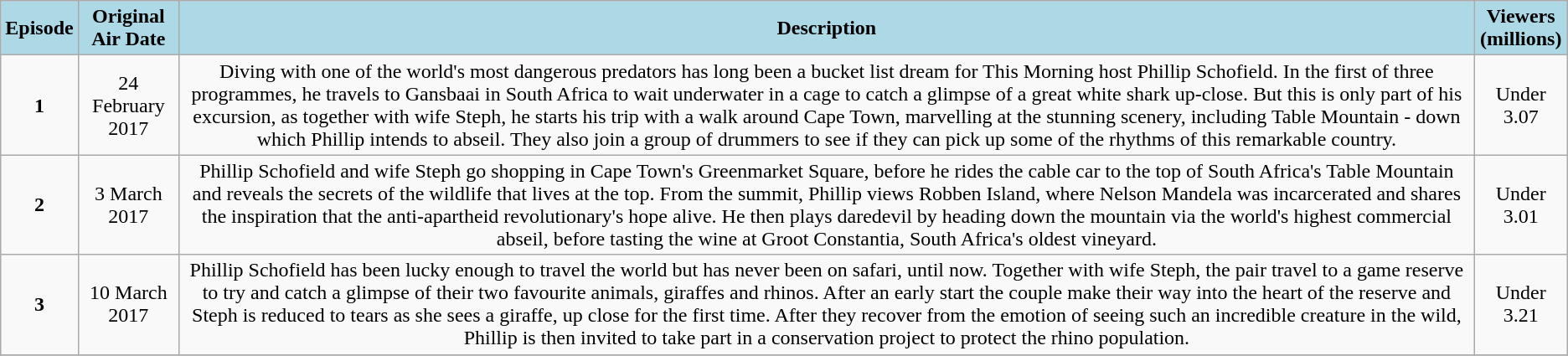<table class="wikitable" style="text-align:center;">
<tr>
<th ! scope="col" style="background:lightblue;">Episode</th>
<th ! scope="col" style="background:lightblue;">Original Air Date</th>
<th ! scope="col" style="background:lightblue;">Description</th>
<th ! scope="col" style="background:lightblue;">Viewers<br>(millions)</th>
</tr>
<tr>
<td><strong>1</strong></td>
<td>24 February 2017</td>
<td>Diving with one of the world's most dangerous predators has long been a bucket list dream for This Morning host Phillip Schofield. In the first of three programmes, he travels to Gansbaai in South Africa to wait underwater in a cage to catch a glimpse of a great white shark up-close. But this is only part of his excursion, as together with wife Steph, he starts his trip with a walk around Cape Town, marvelling at the stunning scenery, including Table Mountain - down which Phillip intends to abseil. They also join a group of drummers to see if they can pick up some of the rhythms of this remarkable country.</td>
<td>Under 3.07</td>
</tr>
<tr>
<td><strong>2</strong></td>
<td>3 March 2017</td>
<td>Phillip Schofield and wife Steph go shopping in Cape Town's Greenmarket Square, before he rides the cable car to the top of South Africa's Table Mountain and reveals the secrets of the wildlife that lives at the top. From the summit, Phillip views Robben Island, where Nelson Mandela was incarcerated and shares the inspiration that the anti-apartheid revolutionary's hope alive. He then plays daredevil by heading down the mountain via the world's highest commercial abseil, before tasting the wine at Groot Constantia, South Africa's oldest vineyard.</td>
<td>Under 3.01</td>
</tr>
<tr>
<td><strong>3</strong></td>
<td>10 March 2017</td>
<td>Phillip Schofield has been lucky enough to travel the world but has never been on safari, until now. Together with wife Steph, the pair travel to a game reserve to try and catch a glimpse of their two favourite animals, giraffes and rhinos. After an early start the couple make their way into the heart of the reserve and Steph is reduced to tears as she sees a giraffe, up close for the first time. After they recover from the emotion of seeing such an incredible creature in the wild, Phillip is then invited to take part in a conservation project to protect the rhino population.</td>
<td>Under 3.21</td>
</tr>
<tr>
</tr>
</table>
